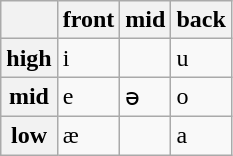<table class="wikitable">
<tr>
<th></th>
<th>front</th>
<th>mid</th>
<th>back</th>
</tr>
<tr>
<th>high</th>
<td>i</td>
<td></td>
<td>u</td>
</tr>
<tr>
<th>mid</th>
<td>e</td>
<td>ə</td>
<td>o</td>
</tr>
<tr>
<th>low</th>
<td>æ</td>
<td></td>
<td>a</td>
</tr>
</table>
